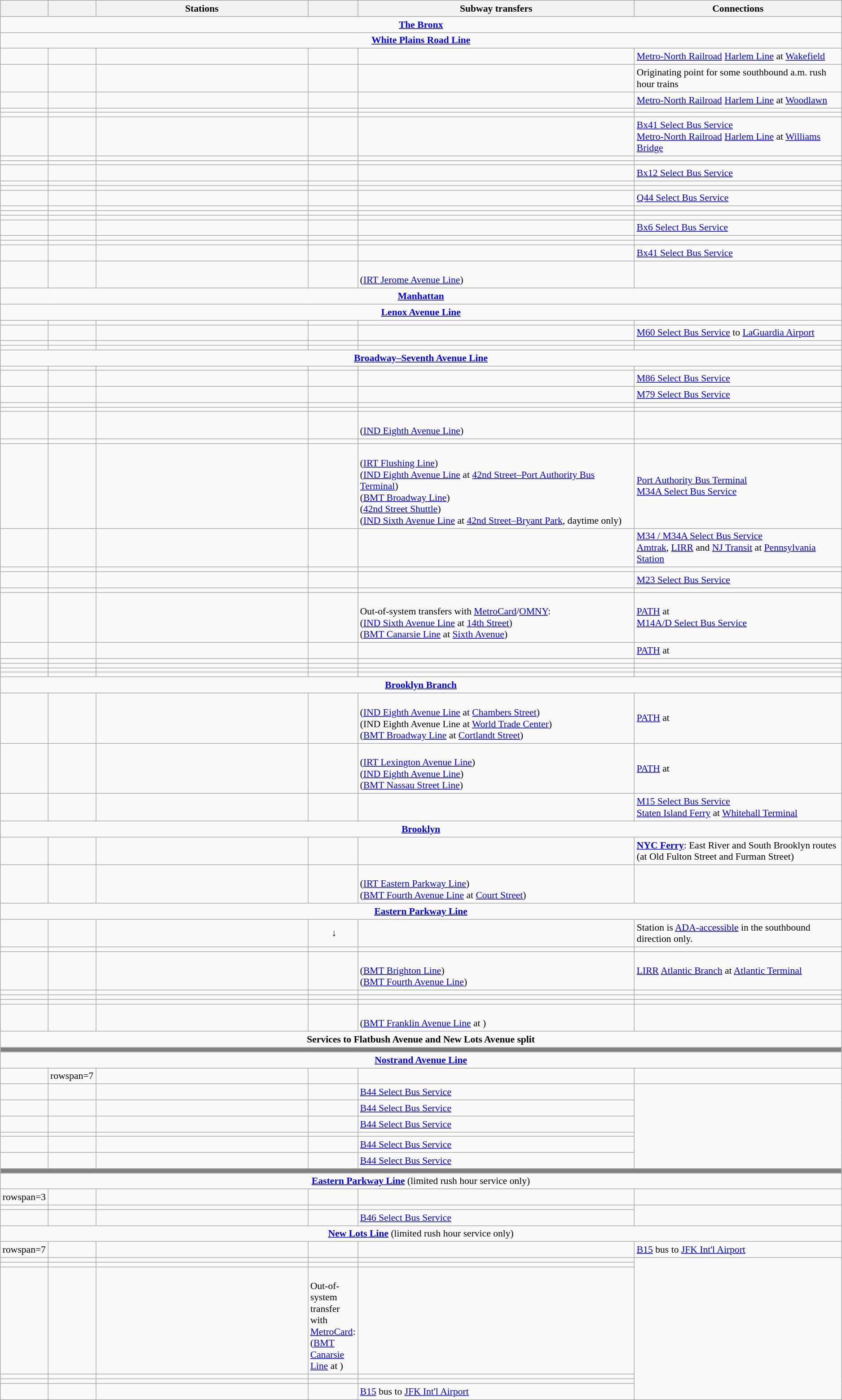<table class="wikitable" style="font-size:90%" summary="Service information for the 2 train and its stations, including service times, ADA-accessibility, subway transfers, and non-subway connections.">
<tr>
<th width=3%><br></th>
<th width=3%><br></th>
<th width=28%>Stations</th>
<th width=3%></th>
<th width=36%>Subway transfers</th>
<th width=30%>Connections</th>
</tr>
<tr>
<td style="font-weight:bold" align=center colspan=6><a href='#'>The Bronx</a></td>
</tr>
<tr>
<td style="font-weight:bold" align=center colspan=6><a href='#'>White Plains Road Line</a></td>
</tr>
<tr>
<td align=center></td>
<td align=center></td>
<td></td>
<td></td>
<td></td>
<td><a href='#'>Metro-North Railroad</a> <a href='#'>Harlem Line</a> at <a href='#'>Wakefield</a></td>
</tr>
<tr>
<td align=center></td>
<td align=center></td>
<td></td>
<td></td>
<td></td>
<td>Originating point for some southbound a.m. rush hour trains</td>
</tr>
<tr>
<td align=center></td>
<td align=center></td>
<td></td>
<td align=center></td>
<td></td>
<td><a href='#'>Metro-North Railroad</a> <a href='#'>Harlem Line</a> at <a href='#'>Woodlawn</a></td>
</tr>
<tr>
<td align=center></td>
<td align=center></td>
<td></td>
<td></td>
<td></td>
<td></td>
</tr>
<tr>
<td align=center></td>
<td align=center></td>
<td></td>
<td></td>
<td></td>
<td></td>
</tr>
<tr>
<td align=center></td>
<td align=center></td>
<td></td>
<td align=center></td>
<td></td>
<td><a href='#'>Bx41 Select Bus Service</a><br><a href='#'>Metro-North Railroad</a> <a href='#'>Harlem Line</a> at <a href='#'>Williams Bridge</a></td>
</tr>
<tr>
<td align=center></td>
<td align=center></td>
<td></td>
<td></td>
<td></td>
<td></td>
</tr>
<tr>
<td align=center></td>
<td align=center></td>
<td></td>
<td></td>
<td></td>
<td></td>
</tr>
<tr>
<td align=center></td>
<td align=center></td>
<td></td>
<td align=center></td>
<td></td>
<td><a href='#'>Bx12 Select Bus Service</a></td>
</tr>
<tr>
<td align=center></td>
<td align=center></td>
<td></td>
<td></td>
<td></td>
<td></td>
</tr>
<tr>
<td align=center></td>
<td align=center></td>
<td></td>
<td align=center></td>
<td></td>
<td></td>
</tr>
<tr>
<td align=center></td>
<td align=center></td>
<td></td>
<td></td>
<td></td>
<td><a href='#'>Q44 Select Bus Service</a></td>
</tr>
<tr>
<td align=center></td>
<td align=center></td>
<td></td>
<td></td>
<td></td>
<td></td>
</tr>
<tr>
<td align=center></td>
<td align=center></td>
<td></td>
<td></td>
<td></td>
<td></td>
</tr>
<tr>
<td align=center></td>
<td align=center></td>
<td></td>
<td align=center></td>
<td></td>
<td></td>
</tr>
<tr>
<td align=center></td>
<td align=center></td>
<td></td>
<td></td>
<td></td>
<td><a href='#'>Bx6 Select Bus Service</a></td>
</tr>
<tr>
<td align=center></td>
<td align=center></td>
<td></td>
<td></td>
<td></td>
<td></td>
</tr>
<tr>
<td align=center></td>
<td align=center></td>
<td></td>
<td></td>
<td></td>
<td></td>
</tr>
<tr>
<td align=center></td>
<td align=center></td>
<td></td>
<td align=center></td>
<td></td>
<td><a href='#'>Bx41 Select Bus Service</a></td>
</tr>
<tr>
<td align=center></td>
<td align=center></td>
<td></td>
<td></td>
<td><br> (<a href='#'>IRT Jerome Avenue Line</a>)</td>
<td></td>
</tr>
<tr>
<td style="font-weight:bold" align=center colspan="7"><a href='#'>Manhattan</a></td>
</tr>
<tr>
<td style="font-weight:bold" align=center colspan="7"><a href='#'>Lenox Avenue Line</a></td>
</tr>
<tr>
<td align=center></td>
<td align=center></td>
<td></td>
<td align=center></td>
<td></td>
<td></td>
</tr>
<tr>
<td align=center></td>
<td align=center></td>
<td></td>
<td></td>
<td></td>
<td><a href='#'>M60 Select Bus Service</a> to <a href='#'>LaGuardia Airport</a></td>
</tr>
<tr>
<td align=center></td>
<td align=center></td>
<td></td>
<td></td>
<td></td>
<td></td>
</tr>
<tr>
<td align=center></td>
<td align=center></td>
<td></td>
<td></td>
<td></td>
<td></td>
</tr>
<tr>
<td style="font-weight:bold" align=center colspan="7"><a href='#'>Broadway–Seventh Avenue Line</a></td>
</tr>
<tr>
<td align=center></td>
<td align=center></td>
<td></td>
<td align=center></td>
<td></td>
<td></td>
</tr>
<tr>
<td align=center></td>
<td align=center></td>
<td></td>
<td></td>
<td></td>
<td><a href='#'>M86 Select Bus Service</a></td>
</tr>
<tr>
<td align=center></td>
<td align=center></td>
<td></td>
<td></td>
<td></td>
<td><a href='#'>M79 Select Bus Service</a></td>
</tr>
<tr>
<td align=center></td>
<td align=center></td>
<td></td>
<td align=center></td>
<td></td>
<td></td>
</tr>
<tr>
<td align=center></td>
<td align=center></td>
<td></td>
<td align=center></td>
<td></td>
<td></td>
</tr>
<tr>
<td align=center></td>
<td align=center></td>
<td></td>
<td align=center></td>
<td><br> (<a href='#'>IND Eighth Avenue Line</a>)</td>
<td></td>
</tr>
<tr>
<td align=center></td>
<td align=center></td>
<td></td>
<td></td>
<td></td>
<td></td>
</tr>
<tr>
<td align=center></td>
<td align=center></td>
<td></td>
<td align=center></td>
<td><br> (<a href='#'>IRT Flushing Line</a>)<br> (<a href='#'>IND Eighth Avenue Line</a> at <a href='#'>42nd Street–Port Authority Bus Terminal</a>)<br> (<a href='#'>BMT Broadway Line</a>)<br> (<a href='#'>42nd Street Shuttle</a>)<br> (<a href='#'>IND Sixth Avenue Line</a> at <a href='#'>42nd Street–Bryant Park</a>, daytime only)</td>
<td><a href='#'>Port Authority Bus Terminal</a><br><a href='#'>M34A Select Bus Service</a></td>
</tr>
<tr>
<td align=center></td>
<td align=center></td>
<td></td>
<td align=center></td>
<td></td>
<td><a href='#'>M34 / M34A Select Bus Service</a><br><a href='#'>Amtrak</a>, <a href='#'>LIRR</a> and <a href='#'>NJ Transit</a> at <a href='#'>Pennsylvania Station</a></td>
</tr>
<tr>
<td align=center></td>
<td align=center></td>
<td></td>
<td></td>
<td></td>
<td></td>
</tr>
<tr>
<td align=center></td>
<td align=center></td>
<td></td>
<td></td>
<td></td>
<td><a href='#'>M23 Select Bus Service</a></td>
</tr>
<tr>
<td align=center></td>
<td align=center></td>
<td></td>
<td></td>
<td></td>
<td></td>
</tr>
<tr>
<td align=center></td>
<td align=center></td>
<td></td>
<td align=center></td>
<td><br>Out-of-system transfers with <a href='#'>MetroCard</a>/<a href='#'>OMNY</a>:<br> (<a href='#'>IND Sixth Avenue Line</a> at <a href='#'>14th Street</a>)<br> (<a href='#'>BMT Canarsie Line</a> at <a href='#'>Sixth Avenue</a>)</td>
<td><a href='#'>PATH</a> at <br><a href='#'>M14A/D Select Bus Service</a></td>
</tr>
<tr>
<td align=center></td>
<td align=center></td>
<td></td>
<td></td>
<td></td>
<td><a href='#'>PATH</a> at </td>
</tr>
<tr>
<td align=center></td>
<td align=center></td>
<td></td>
<td></td>
<td></td>
<td></td>
</tr>
<tr>
<td align=center></td>
<td align=center></td>
<td></td>
<td></td>
<td></td>
<td></td>
</tr>
<tr>
<td align=center></td>
<td align=center></td>
<td></td>
<td></td>
<td></td>
<td></td>
</tr>
<tr>
<td align=center></td>
<td align=center></td>
<td></td>
<td align=center></td>
<td></td>
<td></td>
</tr>
<tr>
<td style="font-weight:bold" align=center colspan=6><a href='#'>Brooklyn Branch</a></td>
</tr>
<tr>
<td align=center></td>
<td align=center></td>
<td></td>
<td align=center></td>
<td><br> (<a href='#'>IND Eighth Avenue Line</a> at <a href='#'>Chambers Street</a>)<br> (IND Eighth Avenue Line at <a href='#'>World Trade Center</a>)<br> (<a href='#'>BMT Broadway Line</a> at <a href='#'>Cortlandt Street</a>)</td>
<td><a href='#'>PATH</a> at </td>
</tr>
<tr>
<td align=center></td>
<td align=center></td>
<td></td>
<td align=center></td>
<td><br> (<a href='#'>IRT Lexington Avenue Line</a>)<br> (<a href='#'>IND Eighth Avenue Line</a>)<br> (<a href='#'>BMT Nassau Street Line</a>)</td>
<td><a href='#'>PATH</a> at </td>
</tr>
<tr>
<td align=center></td>
<td align=center></td>
<td></td>
<td></td>
<td></td>
<td><a href='#'>M15 Select Bus Service</a> <br><a href='#'>Staten Island Ferry</a> at <a href='#'>Whitehall Terminal</a></td>
</tr>
<tr>
<td style="font-weight:bold" align=center colspan=6><a href='#'>Brooklyn</a></td>
</tr>
<tr>
<td align=center></td>
<td align=center></td>
<td></td>
<td align=center></td>
<td></td>
<td> <strong><a href='#'>NYC Ferry</a></strong>: East River and South Brooklyn routes (at Old Fulton Street and Furman Street)</td>
</tr>
<tr>
<td align=center></td>
<td align=center></td>
<td></td>
<td align=center></td>
<td><br> (<a href='#'>IRT Eastern Parkway Line</a>)<br> (<a href='#'>BMT Fourth Avenue Line</a> at <a href='#'>Court Street</a>)</td>
<td></td>
</tr>
<tr>
<td style="font-weight:bold" align=center colspan=6><a href='#'>Eastern Parkway Line</a></td>
</tr>
<tr>
<td align=center></td>
<td align=center></td>
<td></td>
<td align=center> ↓</td>
<td></td>
<td>Station is <a href='#'>ADA-accessible</a> in the southbound direction only.</td>
</tr>
<tr>
<td align=center></td>
<td align=center></td>
<td></td>
<td></td>
<td></td>
<td></td>
</tr>
<tr>
<td align=center></td>
<td align=center></td>
<td></td>
<td align=center></td>
<td><br> (<a href='#'>BMT Brighton Line</a>)<br> (<a href='#'>BMT Fourth Avenue Line</a>)</td>
<td><a href='#'>LIRR</a> <a href='#'>Atlantic Branch</a> at <a href='#'>Atlantic Terminal</a></td>
</tr>
<tr>
<td align=center></td>
<td align=center></td>
<td></td>
<td></td>
<td></td>
<td></td>
</tr>
<tr>
<td align=center></td>
<td align=center></td>
<td></td>
<td></td>
<td></td>
<td></td>
</tr>
<tr>
<td align=center></td>
<td align=center></td>
<td></td>
<td align=center></td>
<td></td>
<td></td>
</tr>
<tr>
<td align=center></td>
<td align=center></td>
<td></td>
<td></td>
<td><br> (<a href='#'>BMT Franklin Avenue Line</a> at )</td>
<td></td>
</tr>
<tr>
<td style="font-weight:bold" align=center colspan=6>Services to Flatbush Avenue and New Lots Avenue split</td>
</tr>
<tr>
<td bgcolor=#808080 colspan=6></td>
</tr>
<tr>
<td style="font-weight:bold" align=center colspan=6><a href='#'>Nostrand Avenue Line</a></td>
</tr>
<tr>
<td align=center></td>
<td>rowspan=7 </td>
<td></td>
<td></td>
<td></td>
<td></td>
</tr>
<tr>
<td align=center></td>
<td></td>
<td></td>
<td></td>
<td><a href='#'>B44 Select Bus Service</a></td>
</tr>
<tr>
<td align=center></td>
<td></td>
<td></td>
<td></td>
<td><a href='#'>B44 Select Bus Service</a></td>
</tr>
<tr>
<td align=center></td>
<td></td>
<td align=center></td>
<td></td>
<td><a href='#'>B44 Select Bus Service</a></td>
</tr>
<tr>
<td align=center></td>
<td></td>
<td></td>
<td></td>
<td></td>
</tr>
<tr>
<td align=center></td>
<td></td>
<td></td>
<td></td>
<td><a href='#'>B44 Select Bus Service</a></td>
</tr>
<tr>
<td align=center></td>
<td></td>
<td align=center></td>
<td></td>
<td><a href='#'>B44 Select Bus Service</a></td>
</tr>
<tr>
<td bgcolor=#808080 colspan=6></td>
</tr>
<tr>
<td align=center colspan=6><strong><a href='#'>Eastern Parkway Line</a></strong> (limited rush hour service only)</td>
</tr>
<tr>
<td>rowspan=3 </td>
<td align=center></td>
<td></td>
<td></td>
<td></td>
<td></td>
</tr>
<tr>
<td align=center></td>
<td></td>
<td></td>
<td></td>
<td></td>
</tr>
<tr>
<td align=center></td>
<td></td>
<td align=center></td>
<td></td>
<td><a href='#'>B46 Select Bus Service</a></td>
</tr>
<tr>
<td align=center colspan=6><strong><a href='#'>New Lots Line</a></strong> (limited rush hour service only)</td>
</tr>
<tr>
<td>rowspan=7 </td>
<td align=center></td>
<td></td>
<td></td>
<td></td>
<td><a href='#'>B15</a> bus to <a href='#'>JFK Int'l Airport</a></td>
</tr>
<tr>
<td align=center></td>
<td></td>
<td></td>
<td></td>
<td></td>
</tr>
<tr>
<td align=center></td>
<td></td>
<td></td>
<td></td>
<td></td>
</tr>
<tr>
<td align=center></td>
<td></td>
<td></td>
<td><br>Out-of-system transfer with <a href='#'>MetroCard</a>:<br> (<a href='#'>BMT Canarsie Line</a> at )</td>
<td></td>
</tr>
<tr>
<td align=center></td>
<td></td>
<td></td>
<td></td>
<td></td>
</tr>
<tr>
<td align=center></td>
<td></td>
<td></td>
<td></td>
<td></td>
</tr>
<tr>
<td align=center></td>
<td></td>
<td></td>
<td></td>
<td><a href='#'>B15</a> bus to <a href='#'>JFK Int'l Airport</a></td>
</tr>
</table>
